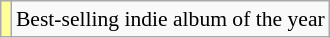<table class="wikitable plainrowheaders" style="font-size:90%;">
<tr>
<td bgcolor=#FFFF99 align=center></td>
<td>Best-selling indie album of the year</td>
</tr>
</table>
